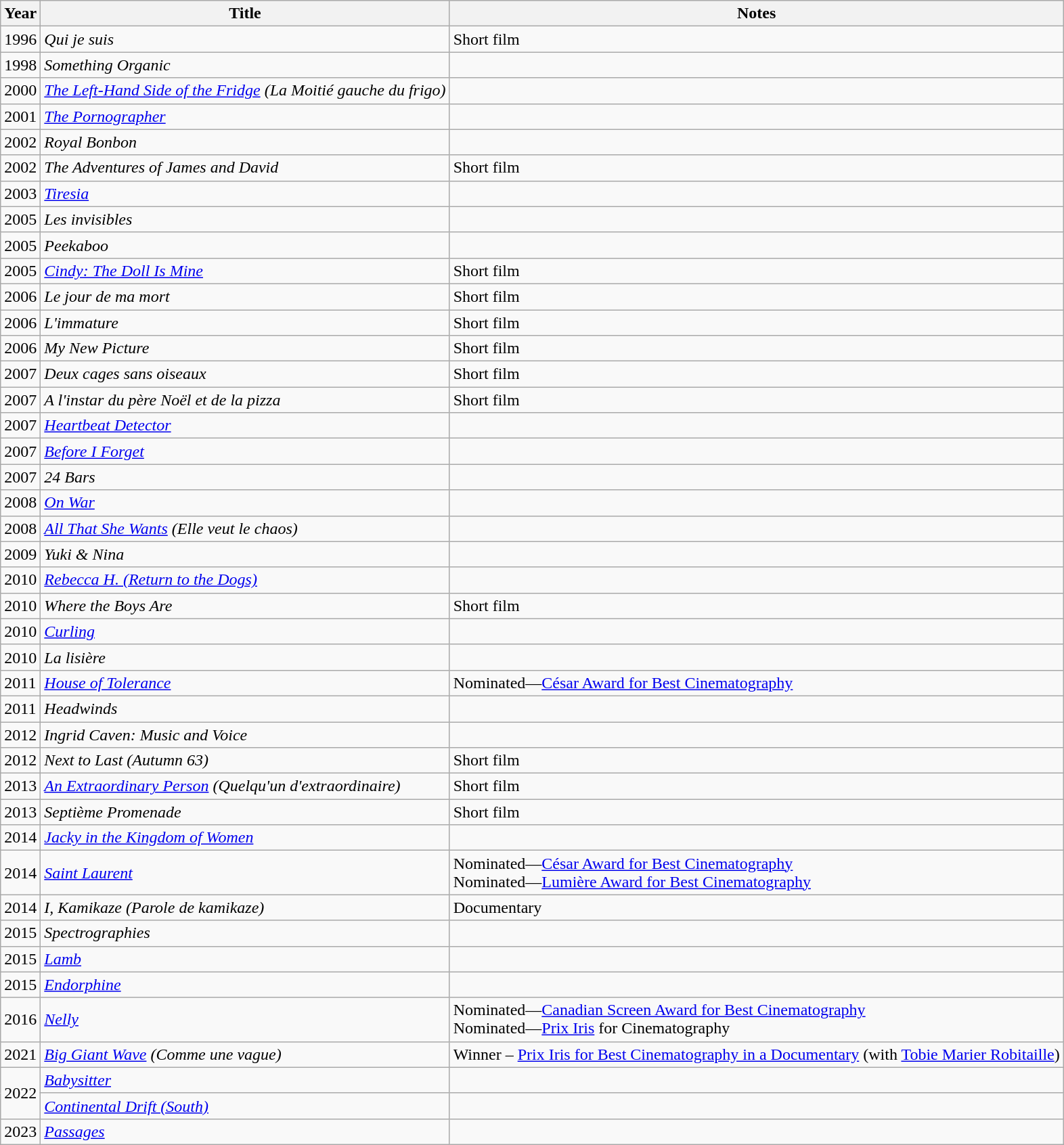<table class="wikitable sortable">
<tr>
<th>Year</th>
<th>Title</th>
<th class="unsortable">Notes</th>
</tr>
<tr>
<td>1996</td>
<td><em>Qui je suis</em></td>
<td>Short film</td>
</tr>
<tr>
<td>1998</td>
<td><em>Something Organic</em></td>
<td></td>
</tr>
<tr>
<td>2000</td>
<td><em><a href='#'>The Left-Hand Side of the Fridge</a> (La Moitié gauche du frigo)</em></td>
<td></td>
</tr>
<tr>
<td>2001</td>
<td><em><a href='#'>The Pornographer</a></em></td>
<td></td>
</tr>
<tr>
<td>2002</td>
<td><em>Royal Bonbon</em></td>
<td></td>
</tr>
<tr>
<td>2002</td>
<td><em>The Adventures of James and David</em></td>
<td>Short film</td>
</tr>
<tr>
<td>2003</td>
<td><em><a href='#'>Tiresia</a></em></td>
<td></td>
</tr>
<tr>
<td>2005</td>
<td><em>Les invisibles</em></td>
<td></td>
</tr>
<tr>
<td>2005</td>
<td><em>Peekaboo</em></td>
<td></td>
</tr>
<tr>
<td>2005</td>
<td><em><a href='#'>Cindy: The Doll Is Mine</a></em></td>
<td>Short film</td>
</tr>
<tr>
<td>2006</td>
<td><em>Le jour de ma mort</em></td>
<td>Short film</td>
</tr>
<tr>
<td>2006</td>
<td><em>L'immature</em></td>
<td>Short film</td>
</tr>
<tr>
<td>2006</td>
<td><em>My New Picture</em></td>
<td>Short film</td>
</tr>
<tr>
<td>2007</td>
<td><em>Deux cages sans oiseaux</em></td>
<td>Short film</td>
</tr>
<tr>
<td>2007</td>
<td><em>A l'instar du père Noël et de la pizza</em></td>
<td>Short film</td>
</tr>
<tr>
<td>2007</td>
<td><em><a href='#'>Heartbeat Detector</a></em></td>
<td></td>
</tr>
<tr>
<td>2007</td>
<td><em><a href='#'>Before I Forget</a></em></td>
<td></td>
</tr>
<tr>
<td>2007</td>
<td><em>24 Bars</em></td>
<td></td>
</tr>
<tr>
<td>2008</td>
<td><em><a href='#'>On War</a></em></td>
<td></td>
</tr>
<tr>
<td>2008</td>
<td><em><a href='#'>All That She Wants</a> (Elle veut le chaos)</em></td>
<td></td>
</tr>
<tr>
<td>2009</td>
<td><em>Yuki & Nina</em></td>
<td></td>
</tr>
<tr>
<td>2010</td>
<td><em><a href='#'>Rebecca H. (Return to the Dogs)</a></em></td>
<td></td>
</tr>
<tr>
<td>2010</td>
<td><em>Where the Boys Are</em></td>
<td>Short film</td>
</tr>
<tr>
<td>2010</td>
<td><em><a href='#'>Curling</a></em></td>
<td></td>
</tr>
<tr>
<td>2010</td>
<td><em>La lisière</em></td>
<td></td>
</tr>
<tr>
<td>2011</td>
<td><em><a href='#'>House of Tolerance</a></em></td>
<td>Nominated—<a href='#'>César Award for Best Cinematography</a></td>
</tr>
<tr>
<td>2011</td>
<td><em>Headwinds</em></td>
<td></td>
</tr>
<tr>
<td>2012</td>
<td><em>Ingrid Caven: Music and Voice</em></td>
<td></td>
</tr>
<tr>
<td>2012</td>
<td><em>Next to Last (Autumn 63)</em></td>
<td>Short film</td>
</tr>
<tr>
<td>2013</td>
<td><em><a href='#'>An Extraordinary Person</a> (Quelqu'un d'extraordinaire)</em></td>
<td>Short film</td>
</tr>
<tr>
<td>2013</td>
<td><em>Septième Promenade</em></td>
<td>Short film</td>
</tr>
<tr>
<td>2014</td>
<td><em><a href='#'>Jacky in the Kingdom of Women</a></em></td>
<td></td>
</tr>
<tr>
<td>2014</td>
<td><em><a href='#'>Saint Laurent</a></em></td>
<td>Nominated—<a href='#'>César Award for Best Cinematography</a><br>Nominated—<a href='#'>Lumière Award for Best Cinematography</a></td>
</tr>
<tr>
<td>2014</td>
<td><em>I, Kamikaze (Parole de kamikaze)</em></td>
<td>Documentary</td>
</tr>
<tr>
<td>2015</td>
<td><em>Spectrographies</em></td>
<td></td>
</tr>
<tr>
<td>2015</td>
<td><em><a href='#'>Lamb</a></em></td>
<td></td>
</tr>
<tr>
<td>2015</td>
<td><em><a href='#'>Endorphine</a></em></td>
<td></td>
</tr>
<tr>
<td>2016</td>
<td><em><a href='#'>Nelly</a></em></td>
<td>Nominated—<a href='#'>Canadian Screen Award for Best Cinematography</a><br>Nominated—<a href='#'>Prix Iris</a> for Cinematography</td>
</tr>
<tr>
<td>2021</td>
<td><em><a href='#'>Big Giant Wave</a> (Comme une vague)</em></td>
<td>Winner – <a href='#'>Prix Iris for Best Cinematography in a Documentary</a> (with <a href='#'>Tobie Marier Robitaille</a>)</td>
</tr>
<tr>
<td rowspan=2>2022</td>
<td><em><a href='#'>Babysitter</a></em></td>
<td></td>
</tr>
<tr>
<td><em><a href='#'>Continental Drift (South)</a></em></td>
<td></td>
</tr>
<tr>
<td>2023</td>
<td><em><a href='#'>Passages</a></em></td>
<td></td>
</tr>
</table>
